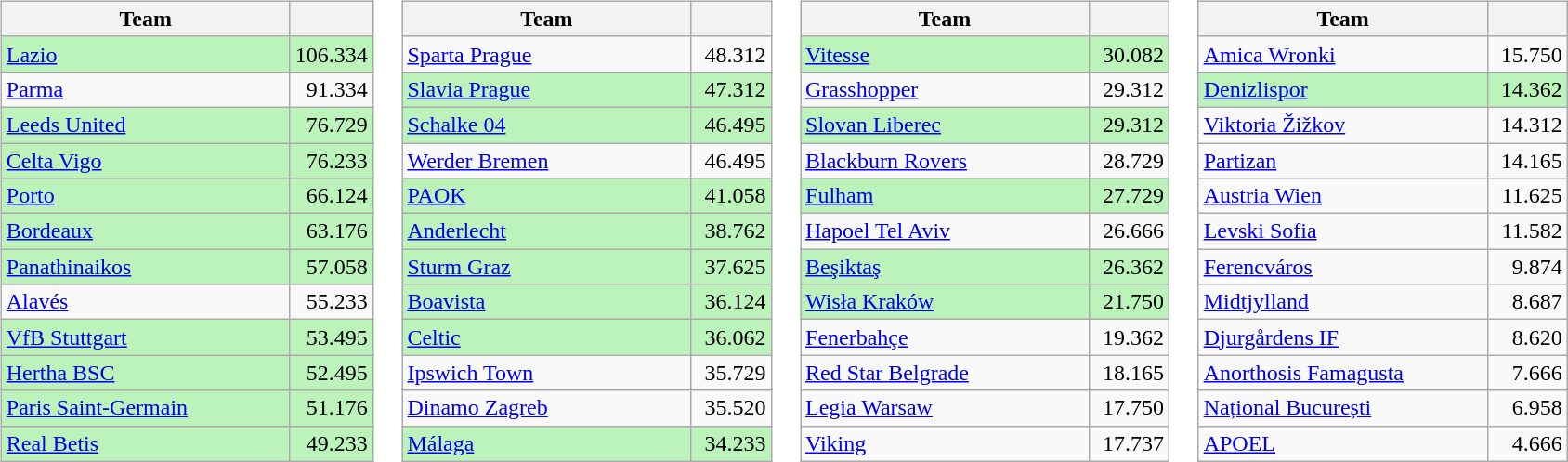<table>
<tr valign=top>
<td><br><table class="wikitable">
<tr>
<th width=200>Team</th>
<th width=50></th>
</tr>
<tr bgcolor=#BBF3BB>
<td> <a href='#'>Lazio</a></td>
<td align=right>106.334</td>
</tr>
<tr>
<td> <a href='#'>Parma</a></td>
<td align=right>91.334</td>
</tr>
<tr bgcolor=#BBF3BB>
<td> <a href='#'>Leeds United</a></td>
<td align=right>76.729</td>
</tr>
<tr bgcolor=#BBF3BB>
<td> <a href='#'>Celta Vigo</a></td>
<td align=right>76.233</td>
</tr>
<tr bgcolor=#BBF3BB>
<td> <a href='#'>Porto</a></td>
<td align=right>66.124</td>
</tr>
<tr bgcolor=#BBF3BB>
<td> <a href='#'>Bordeaux</a></td>
<td align=right>63.176</td>
</tr>
<tr bgcolor=#BBF3BB>
<td> <a href='#'>Panathinaikos</a></td>
<td align=right>57.058</td>
</tr>
<tr>
<td> <a href='#'>Alavés</a></td>
<td align=right>55.233</td>
</tr>
<tr bgcolor=#BBF3BB>
<td> <a href='#'>VfB Stuttgart</a></td>
<td align=right>53.495</td>
</tr>
<tr bgcolor=#BBF3BB>
<td> <a href='#'>Hertha BSC</a></td>
<td align=right>52.495</td>
</tr>
<tr bgcolor=#BBF3BB>
<td> <a href='#'>Paris Saint-Germain</a></td>
<td align=right>51.176</td>
</tr>
<tr bgcolor=#BBF3BB>
<td> <a href='#'>Real Betis</a></td>
<td align=right>49.233</td>
</tr>
</table>
</td>
<td><br><table class="wikitable">
<tr>
<th width=200>Team</th>
<th width=50></th>
</tr>
<tr>
<td> <a href='#'>Sparta Prague</a></td>
<td align=right>48.312</td>
</tr>
<tr bgcolor=#BBF3BB>
<td> <a href='#'>Slavia Prague</a></td>
<td align=right>47.312</td>
</tr>
<tr bgcolor=#BBF3BB>
<td> <a href='#'>Schalke 04</a></td>
<td align=right>46.495</td>
</tr>
<tr>
<td> <a href='#'>Werder Bremen</a></td>
<td align=right>46.495</td>
</tr>
<tr bgcolor=#BBF3BB>
<td> <a href='#'>PAOK</a></td>
<td align=right>41.058</td>
</tr>
<tr bgcolor=#BBF3BB>
<td> <a href='#'>Anderlecht</a></td>
<td align=right>38.762</td>
</tr>
<tr bgcolor=#BBF3BB>
<td> <a href='#'>Sturm Graz</a></td>
<td align=right>37.625</td>
</tr>
<tr bgcolor=#BBF3BB>
<td> <a href='#'>Boavista</a></td>
<td align=right>36.124</td>
</tr>
<tr bgcolor=#BBF3BB>
<td> <a href='#'>Celtic</a></td>
<td align=right>36.062</td>
</tr>
<tr>
<td> <a href='#'>Ipswich Town</a></td>
<td align=right>35.729</td>
</tr>
<tr>
<td> <a href='#'>Dinamo Zagreb</a></td>
<td align=right>35.520</td>
</tr>
<tr bgcolor=#BBF3BB>
<td> <a href='#'>Málaga</a></td>
<td align=right>34.233</td>
</tr>
</table>
</td>
<td><br><table class="wikitable">
<tr>
<th width=200>Team</th>
<th width=50></th>
</tr>
<tr bgcolor=#BBF3BB>
<td> <a href='#'>Vitesse</a></td>
<td align=right>30.082</td>
</tr>
<tr>
<td> <a href='#'>Grasshopper</a></td>
<td align=right>29.312</td>
</tr>
<tr bgcolor=#BBF3BB>
<td> <a href='#'>Slovan Liberec</a></td>
<td align=right>29.312</td>
</tr>
<tr>
<td> <a href='#'>Blackburn Rovers</a></td>
<td align=right>28.729</td>
</tr>
<tr bgcolor=#BBF3BB>
<td> <a href='#'>Fulham</a></td>
<td align=right>27.729</td>
</tr>
<tr>
<td> <a href='#'>Hapoel Tel Aviv</a></td>
<td align=right>26.666</td>
</tr>
<tr bgcolor=#BBF3BB>
<td> <a href='#'>Beşiktaş</a></td>
<td align=right>26.362</td>
</tr>
<tr bgcolor=#BBF3BB>
<td> <a href='#'>Wisła Kraków</a></td>
<td align=right>21.750</td>
</tr>
<tr>
<td> <a href='#'>Fenerbahçe</a></td>
<td align=right>19.362</td>
</tr>
<tr>
<td> <a href='#'>Red Star Belgrade</a></td>
<td align=right>18.165</td>
</tr>
<tr>
<td> <a href='#'>Legia Warsaw</a></td>
<td align=right>17.750</td>
</tr>
<tr>
<td> <a href='#'>Viking</a></td>
<td align=right>17.737</td>
</tr>
</table>
</td>
<td><br><table class="wikitable">
<tr>
<th width=200>Team</th>
<th width=50></th>
</tr>
<tr>
<td> <a href='#'>Amica Wronki</a></td>
<td align=right>15.750</td>
</tr>
<tr bgcolor=#BBF3BB>
<td> <a href='#'>Denizlispor</a></td>
<td align=right>14.362</td>
</tr>
<tr>
<td> <a href='#'>Viktoria Žižkov</a></td>
<td align=right>14.312</td>
</tr>
<tr>
<td> <a href='#'>Partizan</a></td>
<td align=right>14.165</td>
</tr>
<tr>
<td> <a href='#'>Austria Wien</a></td>
<td align=right>11.625</td>
</tr>
<tr>
<td> <a href='#'>Levski Sofia</a></td>
<td align=right>11.582</td>
</tr>
<tr>
<td> <a href='#'>Ferencváros</a></td>
<td align=right>9.874</td>
</tr>
<tr>
<td> <a href='#'>Midtjylland</a></td>
<td align=right>8.687</td>
</tr>
<tr>
<td> <a href='#'>Djurgårdens IF</a></td>
<td align=right>8.620</td>
</tr>
<tr>
<td> <a href='#'>Anorthosis Famagusta</a></td>
<td align=right>7.666</td>
</tr>
<tr>
<td> <a href='#'>Național București</a></td>
<td align=right>6.958</td>
</tr>
<tr>
<td> <a href='#'>APOEL</a></td>
<td align=right>4.666</td>
</tr>
</table>
</td>
</tr>
</table>
